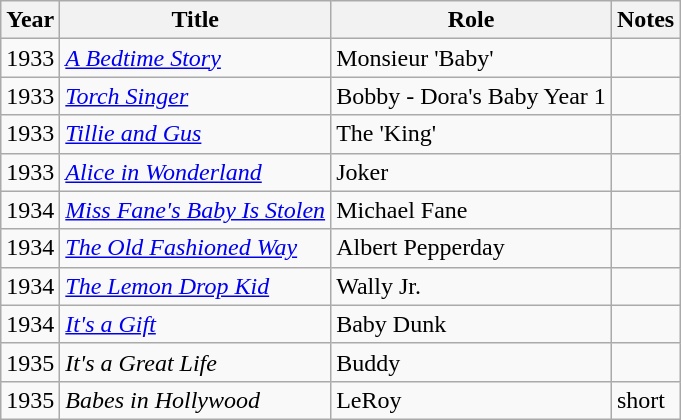<table class="wikitable">
<tr>
<th>Year</th>
<th>Title</th>
<th>Role</th>
<th>Notes</th>
</tr>
<tr>
<td>1933</td>
<td><em><a href='#'>A Bedtime Story</a></em></td>
<td>Monsieur 'Baby'</td>
<td></td>
</tr>
<tr>
<td>1933</td>
<td><em><a href='#'>Torch Singer</a></em></td>
<td>Bobby - Dora's Baby Year 1</td>
<td></td>
</tr>
<tr>
<td>1933</td>
<td><em><a href='#'>Tillie and Gus</a></em></td>
<td>The 'King'</td>
<td></td>
</tr>
<tr>
<td>1933</td>
<td><em><a href='#'>Alice in Wonderland</a></em></td>
<td>Joker</td>
<td></td>
</tr>
<tr>
<td>1934</td>
<td><em><a href='#'>Miss Fane's Baby Is Stolen</a></em></td>
<td>Michael Fane</td>
<td></td>
</tr>
<tr>
<td>1934</td>
<td><em><a href='#'>The Old Fashioned Way</a></em></td>
<td>Albert Pepperday</td>
<td></td>
</tr>
<tr>
<td>1934</td>
<td><em><a href='#'>The Lemon Drop Kid</a></em></td>
<td>Wally Jr.</td>
<td></td>
</tr>
<tr>
<td>1934</td>
<td><em><a href='#'>It's a Gift</a></em></td>
<td>Baby Dunk</td>
<td></td>
</tr>
<tr>
<td>1935</td>
<td><em>It's a Great Life</em></td>
<td>Buddy</td>
<td></td>
</tr>
<tr>
<td>1935</td>
<td><em>Babes in Hollywood</em></td>
<td>LeRoy</td>
<td>short</td>
</tr>
</table>
